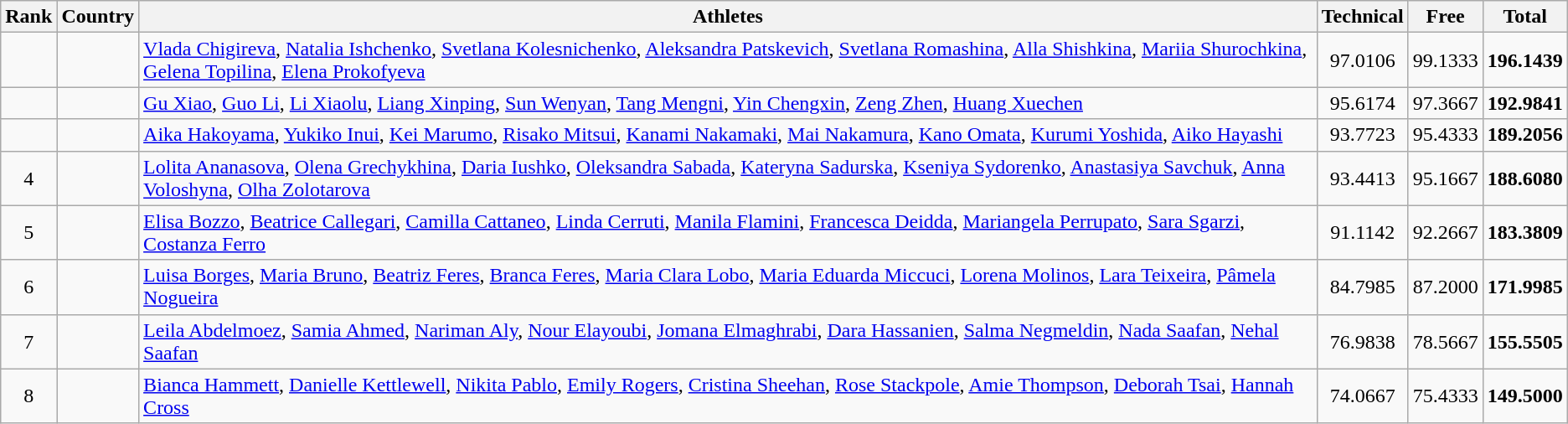<table class="wikitable sortable" style="text-align:center">
<tr>
<th>Rank</th>
<th>Country</th>
<th class="unsortable">Athletes</th>
<th>Technical</th>
<th>Free</th>
<th>Total</th>
</tr>
<tr>
<td></td>
<td align=left></td>
<td align=left><a href='#'>Vlada Chigireva</a>, <a href='#'>Natalia Ishchenko</a>, <a href='#'>Svetlana Kolesnichenko</a>, <a href='#'>Aleksandra Patskevich</a>, <a href='#'>Svetlana Romashina</a>, <a href='#'>Alla Shishkina</a>, <a href='#'>Mariia Shurochkina</a>, <a href='#'>Gelena Topilina</a>, <a href='#'>Elena Prokofyeva</a></td>
<td>97.0106</td>
<td>99.1333</td>
<td><strong>196.1439</strong></td>
</tr>
<tr>
<td></td>
<td align=left></td>
<td align=left><a href='#'>Gu Xiao</a>, <a href='#'>Guo Li</a>, <a href='#'>Li Xiaolu</a>, <a href='#'>Liang Xinping</a>, <a href='#'>Sun Wenyan</a>, <a href='#'>Tang Mengni</a>, <a href='#'>Yin Chengxin</a>, <a href='#'>Zeng Zhen</a>, <a href='#'>Huang Xuechen</a></td>
<td>95.6174</td>
<td>97.3667</td>
<td><strong>192.9841</strong></td>
</tr>
<tr>
<td></td>
<td align=left></td>
<td align=left><a href='#'>Aika Hakoyama</a>, <a href='#'>Yukiko Inui</a>, <a href='#'>Kei Marumo</a>, <a href='#'>Risako Mitsui</a>, <a href='#'>Kanami Nakamaki</a>, <a href='#'>Mai Nakamura</a>, <a href='#'>Kano Omata</a>, <a href='#'>Kurumi Yoshida</a>, <a href='#'>Aiko Hayashi</a></td>
<td>93.7723</td>
<td>95.4333</td>
<td><strong>189.2056</strong></td>
</tr>
<tr>
<td>4</td>
<td align=left></td>
<td align=left><a href='#'>Lolita Ananasova</a>, <a href='#'>Olena Grechykhina</a>, <a href='#'>Daria Iushko</a>, <a href='#'>Oleksandra Sabada</a>, <a href='#'>Kateryna Sadurska</a>, <a href='#'>Kseniya Sydorenko</a>, <a href='#'>Anastasiya Savchuk</a>, <a href='#'>Anna Voloshyna</a>, <a href='#'>Olha Zolotarova</a></td>
<td>93.4413</td>
<td>95.1667</td>
<td><strong>188.6080</strong></td>
</tr>
<tr>
<td>5</td>
<td align=left></td>
<td align=left><a href='#'>Elisa Bozzo</a>, <a href='#'>Beatrice Callegari</a>, <a href='#'>Camilla Cattaneo</a>, <a href='#'>Linda Cerruti</a>, <a href='#'>Manila Flamini</a>, <a href='#'>Francesca Deidda</a>, <a href='#'>Mariangela Perrupato</a>, <a href='#'>Sara Sgarzi</a>, <a href='#'>Costanza Ferro</a></td>
<td>91.1142</td>
<td>92.2667</td>
<td><strong>183.3809</strong></td>
</tr>
<tr>
<td>6</td>
<td align=left></td>
<td align=left><a href='#'>Luisa Borges</a>, <a href='#'>Maria Bruno</a>, <a href='#'>Beatriz Feres</a>, <a href='#'>Branca Feres</a>, <a href='#'>Maria Clara Lobo</a>, <a href='#'>Maria Eduarda Miccuci</a>, <a href='#'>Lorena Molinos</a>, <a href='#'>Lara Teixeira</a>, <a href='#'>Pâmela Nogueira</a></td>
<td>84.7985</td>
<td>87.2000</td>
<td><strong>171.9985</strong></td>
</tr>
<tr>
<td>7</td>
<td align=left></td>
<td align=left><a href='#'>Leila Abdelmoez</a>, <a href='#'>Samia Ahmed</a>, <a href='#'>Nariman Aly</a>, <a href='#'>Nour Elayoubi</a>, <a href='#'>Jomana Elmaghrabi</a>, <a href='#'>Dara Hassanien</a>, <a href='#'>Salma Negmeldin</a>, <a href='#'>Nada Saafan</a>, <a href='#'>Nehal Saafan</a></td>
<td>76.9838</td>
<td>78.5667</td>
<td><strong>155.5505</strong></td>
</tr>
<tr>
<td>8</td>
<td align=left></td>
<td align=left><a href='#'>Bianca Hammett</a>, <a href='#'>Danielle Kettlewell</a>, <a href='#'>Nikita Pablo</a>, <a href='#'>Emily Rogers</a>, <a href='#'>Cristina Sheehan</a>, <a href='#'>Rose Stackpole</a>, <a href='#'>Amie Thompson</a>, <a href='#'>Deborah Tsai</a>, <a href='#'>Hannah Cross</a></td>
<td>74.0667</td>
<td>75.4333</td>
<td><strong>149.5000</strong></td>
</tr>
</table>
